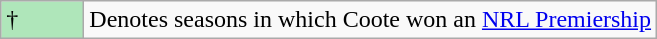<table class="wikitable">
<tr>
<td style="background:#afe6ba; width:3em;">†</td>
<td>Denotes seasons in which Coote won an <a href='#'>NRL Premiership</a></td>
</tr>
</table>
